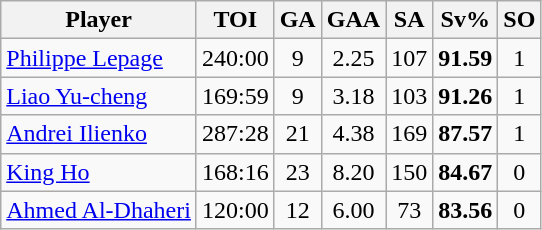<table class="wikitable sortable" style="text-align:center;">
<tr>
<th>Player</th>
<th>TOI</th>
<th>GA</th>
<th>GAA</th>
<th>SA</th>
<th>Sv%</th>
<th>SO</th>
</tr>
<tr>
<td style="text-align:left;"> <a href='#'>Philippe Lepage</a></td>
<td>240:00</td>
<td>9</td>
<td>2.25</td>
<td>107</td>
<td><strong>91.59</strong></td>
<td>1</td>
</tr>
<tr>
<td style="text-align:left;"> <a href='#'>Liao Yu-cheng</a></td>
<td>169:59</td>
<td>9</td>
<td>3.18</td>
<td>103</td>
<td><strong>91.26</strong></td>
<td>1</td>
</tr>
<tr>
<td style="text-align:left;"> <a href='#'>Andrei Ilienko</a></td>
<td>287:28</td>
<td>21</td>
<td>4.38</td>
<td>169</td>
<td><strong>87.57</strong></td>
<td>1</td>
</tr>
<tr>
<td style="text-align:left;"> <a href='#'>King Ho</a></td>
<td>168:16</td>
<td>23</td>
<td>8.20</td>
<td>150</td>
<td><strong>84.67</strong></td>
<td>0</td>
</tr>
<tr>
<td style="text-align:left;"> <a href='#'>Ahmed Al-Dhaheri</a></td>
<td>120:00</td>
<td>12</td>
<td>6.00</td>
<td>73</td>
<td><strong>83.56</strong></td>
<td>0</td>
</tr>
</table>
